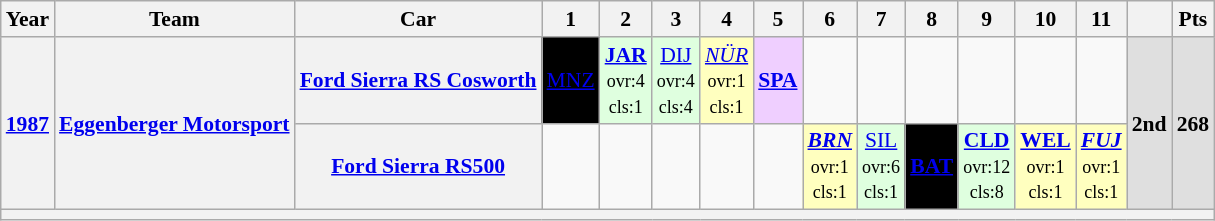<table class="wikitable" style="text-align:center; font-size:90%">
<tr>
<th>Year</th>
<th>Team</th>
<th>Car</th>
<th>1</th>
<th>2</th>
<th>3</th>
<th>4</th>
<th>5</th>
<th>6</th>
<th>7</th>
<th>8</th>
<th>9</th>
<th>10</th>
<th>11</th>
<th></th>
<th>Pts</th>
</tr>
<tr>
<th rowspan=2><a href='#'>1987</a></th>
<th rowspan=2> <a href='#'>Eggenberger Motorsport</a></th>
<th><a href='#'>Ford Sierra RS Cosworth</a></th>
<td style="background:#000000; color:white"><a href='#'><span>MNZ</span></a><br></td>
<td style="background:#dfffdf;"><strong><a href='#'>JAR</a></strong><br><small>ovr:4<br>cls:1</small></td>
<td style="background:#dfffdf;"><a href='#'>DIJ</a><br><small>ovr:4<br>cls:4</small></td>
<td style="background:#ffffbf;"><em><a href='#'>NÜR</a></em><br><small>ovr:1<br>cls:1</small></td>
<td style="background:#efcfff;"><strong><a href='#'>SPA</a></strong><br></td>
<td></td>
<td></td>
<td></td>
<td></td>
<td></td>
<td></td>
<th rowspan="2" style="background:#dfdfdf;">2nd</th>
<th rowspan="2" style="background:#dfdfdf;">268</th>
</tr>
<tr>
<th><a href='#'>Ford Sierra RS500</a></th>
<td></td>
<td></td>
<td></td>
<td></td>
<td></td>
<td style="background:#ffffbf;"><strong><em><a href='#'>BRN</a></em></strong><br><small>ovr:1<br>cls:1</small></td>
<td style="background:#dfffdf;"><a href='#'>SIL</a><br><small>ovr:6<br>cls:1</small></td>
<td style="background:#000000; color:white"><strong><a href='#'><span>BAT</span></a></strong><br></td>
<td style="background:#dfffdf;"><strong><a href='#'>CLD</a></strong><br><small>ovr:12<br>cls:8</small></td>
<td style="background:#ffffbf;"><strong><a href='#'>WEL</a></strong><br><small>ovr:1<br>cls:1</small></td>
<td style="background:#ffffbf;"><strong><em><a href='#'>FUJ</a></em></strong><br><small>ovr:1<br>cls:1</small></td>
</tr>
<tr>
<th colspan="16"></th>
</tr>
</table>
